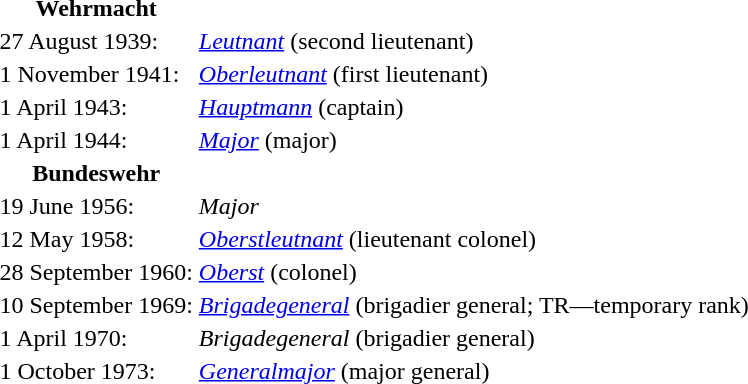<table>
<tr>
<th>Wehrmacht</th>
</tr>
<tr>
<td>27 August 1939:</td>
<td><em><a href='#'>Leutnant</a></em> (second lieutenant)</td>
</tr>
<tr>
<td>1 November 1941:</td>
<td><em><a href='#'>Oberleutnant</a></em> (first lieutenant)</td>
</tr>
<tr>
<td>1 April 1943:</td>
<td><em><a href='#'>Hauptmann</a></em> (captain)</td>
</tr>
<tr>
<td>1 April 1944:</td>
<td><em><a href='#'>Major</a></em> (major)</td>
</tr>
<tr>
<th>Bundeswehr</th>
</tr>
<tr>
<td>19 June 1956:</td>
<td><em>Major</em></td>
</tr>
<tr>
<td>12 May 1958:</td>
<td><em><a href='#'>Oberstleutnant</a></em> (lieutenant colonel)</td>
</tr>
<tr>
<td>28 September 1960:</td>
<td><em><a href='#'>Oberst</a></em> (colonel)</td>
</tr>
<tr>
<td>10 September 1969:</td>
<td><em><a href='#'>Brigadegeneral</a></em> (brigadier general; TR—temporary rank)</td>
</tr>
<tr>
<td>1 April 1970:</td>
<td><em>Brigadegeneral</em> (brigadier general)</td>
</tr>
<tr>
<td>1 October 1973:</td>
<td><em><a href='#'>Generalmajor</a></em> (major general)</td>
</tr>
</table>
